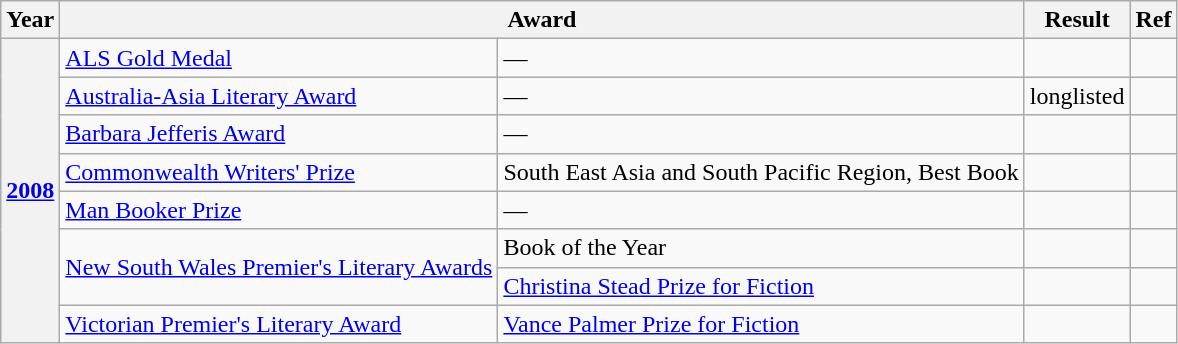<table class="wikitable">
<tr>
<th>Year</th>
<th colspan="2">Award</th>
<th>Result</th>
<th>Ref</th>
</tr>
<tr>
<th rowspan="8"><a href='#'>2008</a></th>
<td><a href='#'>ALS Gold Medal</a></td>
<td>—</td>
<td></td>
<td></td>
</tr>
<tr>
<td><a href='#'>Australia-Asia Literary Award</a></td>
<td>—</td>
<td>longlisted</td>
<td></td>
</tr>
<tr>
<td><a href='#'>Barbara Jefferis Award</a></td>
<td>—</td>
<td></td>
<td></td>
</tr>
<tr>
<td><a href='#'>Commonwealth Writers' Prize</a></td>
<td>South East Asia and South Pacific Region, Best Book</td>
<td></td>
<td></td>
</tr>
<tr>
<td><a href='#'>Man Booker Prize</a></td>
<td>—</td>
<td></td>
<td></td>
</tr>
<tr>
<td rowspan="2"><a href='#'>New South Wales Premier's Literary Awards</a></td>
<td>Book of the Year</td>
<td></td>
<td></td>
</tr>
<tr>
<td><a href='#'>Christina Stead Prize for Fiction</a></td>
<td></td>
<td></td>
</tr>
<tr>
<td><a href='#'>Victorian Premier's Literary Award</a></td>
<td><a href='#'>Vance Palmer Prize for Fiction</a></td>
<td></td>
<td></td>
</tr>
</table>
